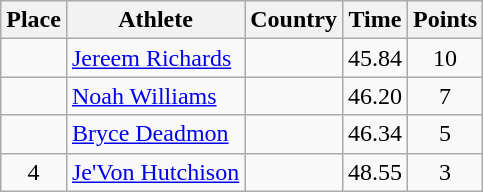<table class="wikitable">
<tr>
<th>Place</th>
<th>Athlete</th>
<th>Country</th>
<th>Time</th>
<th>Points</th>
</tr>
<tr>
<td align=center></td>
<td><a href='#'>Jereem Richards</a></td>
<td></td>
<td>45.84</td>
<td align=center>10</td>
</tr>
<tr>
<td align=center></td>
<td><a href='#'>Noah Williams</a></td>
<td></td>
<td>46.20</td>
<td align=center>7</td>
</tr>
<tr>
<td align=center></td>
<td><a href='#'>Bryce Deadmon</a></td>
<td></td>
<td>46.34</td>
<td align=center>5</td>
</tr>
<tr>
<td align=center>4</td>
<td><a href='#'>Je'Von Hutchison</a></td>
<td></td>
<td>48.55</td>
<td align=center>3</td>
</tr>
</table>
